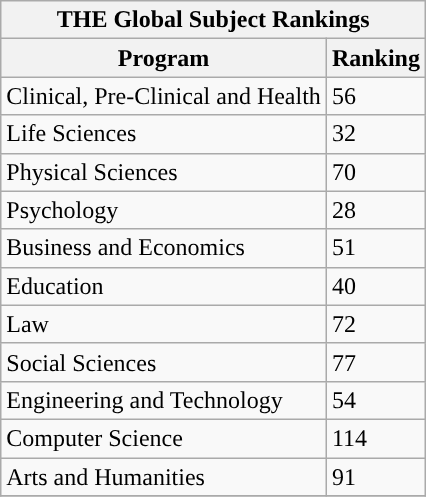<table class="wikitable collapsible collapsed floatright" "text-align:center">
<tr>
<th colspan=4>THE Global Subject Rankings</th>
</tr>
<tr>
<th>Program</th>
<th>Ranking</th>
</tr>
<tr>
<td>Clinical, Pre-Clinical and Health</td>
<td>56</td>
</tr>
<tr>
<td>Life Sciences</td>
<td>32</td>
</tr>
<tr>
<td>Physical Sciences</td>
<td>70</td>
</tr>
<tr>
<td>Psychology</td>
<td>28</td>
</tr>
<tr>
<td>Business and Economics</td>
<td>51</td>
</tr>
<tr>
<td>Education</td>
<td>40</td>
</tr>
<tr>
<td>Law</td>
<td>72</td>
</tr>
<tr>
<td>Social Sciences</td>
<td>77</td>
</tr>
<tr>
<td>Engineering and Technology</td>
<td>54</td>
</tr>
<tr>
<td>Computer Science</td>
<td>114</td>
</tr>
<tr>
<td>Arts and Humanities</td>
<td>91</td>
</tr>
<tr>
</tr>
</table>
